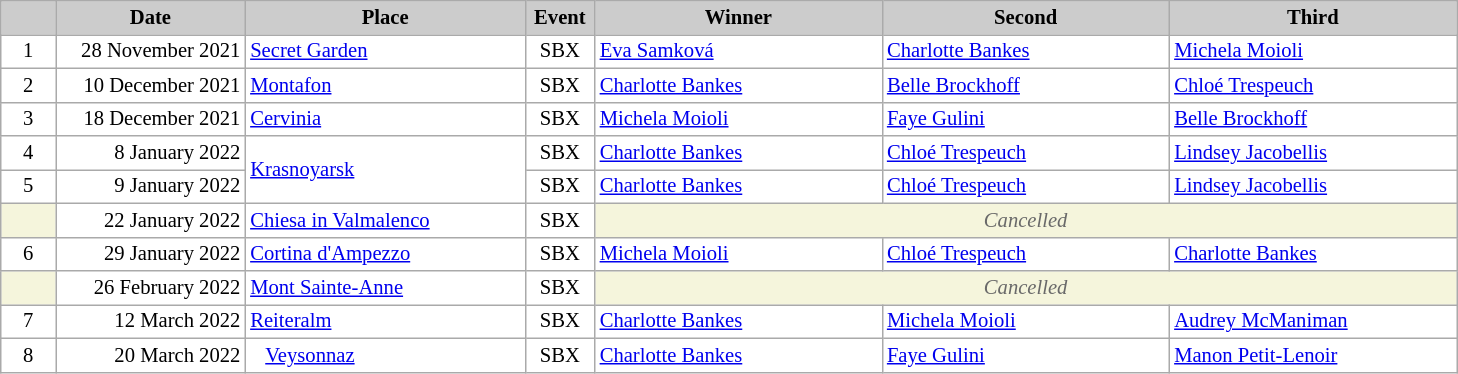<table class="wikitable plainrowheaders" style="background:#fff; font-size:86%; line-height:16px; border:grey solid 1px; border-collapse:collapse;">
<tr>
<th scope="col" style="background:#ccc; width:30px;"></th>
<th scope="col" style="background:#ccc; width:120px;">Date</th>
<th scope="col" style="background:#ccc; width:180px;">Place</th>
<th scope="col" style="background:#ccc; width:40px;">Event</th>
<th scope="col" style="background:#ccc; width:185px;">Winner</th>
<th scope="col" style="background:#ccc; width:185px;">Second</th>
<th scope="col" style="background:#ccc; width:185px;">Third</th>
</tr>
<tr>
<td align="center">1</td>
<td align="right">28 November 2021</td>
<td> <a href='#'>Secret Garden</a></td>
<td align="center">SBX</td>
<td> <a href='#'>Eva Samková</a></td>
<td> <a href='#'>Charlotte Bankes</a></td>
<td> <a href='#'>Michela Moioli</a></td>
</tr>
<tr>
<td align="center">2</td>
<td align="right">10 December 2021</td>
<td> <a href='#'>Montafon</a></td>
<td align="center">SBX</td>
<td> <a href='#'>Charlotte Bankes</a></td>
<td> <a href='#'>Belle Brockhoff</a></td>
<td> <a href='#'>Chloé Trespeuch</a></td>
</tr>
<tr>
<td align="center">3</td>
<td align="right">18 December 2021</td>
<td> <a href='#'>Cervinia</a></td>
<td align="center">SBX</td>
<td> <a href='#'>Michela Moioli</a></td>
<td> <a href='#'>Faye Gulini</a></td>
<td> <a href='#'>Belle Brockhoff</a></td>
</tr>
<tr>
<td align="center">4</td>
<td align="right">8 January 2022</td>
<td rowspan="2"> <a href='#'>Krasnoyarsk</a></td>
<td align="center">SBX</td>
<td> <a href='#'>Charlotte Bankes</a></td>
<td> <a href='#'>Chloé Trespeuch</a></td>
<td> <a href='#'>Lindsey Jacobellis</a></td>
</tr>
<tr>
<td align="center">5</td>
<td align="right">9 January 2022</td>
<td align="center">SBX</td>
<td> <a href='#'>Charlotte Bankes</a></td>
<td> <a href='#'>Chloé Trespeuch</a></td>
<td> <a href='#'>Lindsey Jacobellis</a></td>
</tr>
<tr>
<td bgcolor="F5F5DC"></td>
<td align="right">22 January 2022</td>
<td> <a href='#'>Chiesa in Valmalenco</a></td>
<td align="center">SBX</td>
<td colspan=5 align=center bgcolor="F5F5DC" style=color:#696969><em>Cancelled</em></td>
</tr>
<tr>
<td align="center">6</td>
<td align="right">29 January 2022</td>
<td> <a href='#'>Cortina d'Ampezzo</a></td>
<td align="center">SBX</td>
<td> <a href='#'>Michela Moioli</a></td>
<td> <a href='#'>Chloé Trespeuch</a></td>
<td> <a href='#'>Charlotte Bankes</a></td>
</tr>
<tr>
<td bgcolor="F5F5DC"></td>
<td align="right">26 February 2022</td>
<td> <a href='#'>Mont Sainte-Anne</a></td>
<td align="center">SBX</td>
<td colspan=5 align=center bgcolor="F5F5DC" style=color:#696969><em>Cancelled</em></td>
</tr>
<tr>
<td align="center">7</td>
<td align="right">12 March 2022</td>
<td> <a href='#'>Reiteralm</a></td>
<td align="center">SBX</td>
<td> <a href='#'>Charlotte Bankes</a></td>
<td> <a href='#'>Michela Moioli</a></td>
<td> <a href='#'>Audrey McManiman</a></td>
</tr>
<tr>
<td align="center">8</td>
<td align="right">20 March 2022</td>
<td>   <a href='#'>Veysonnaz</a></td>
<td align="center">SBX</td>
<td> <a href='#'>Charlotte Bankes</a></td>
<td> <a href='#'>Faye Gulini</a></td>
<td> <a href='#'>Manon Petit-Lenoir</a></td>
</tr>
</table>
